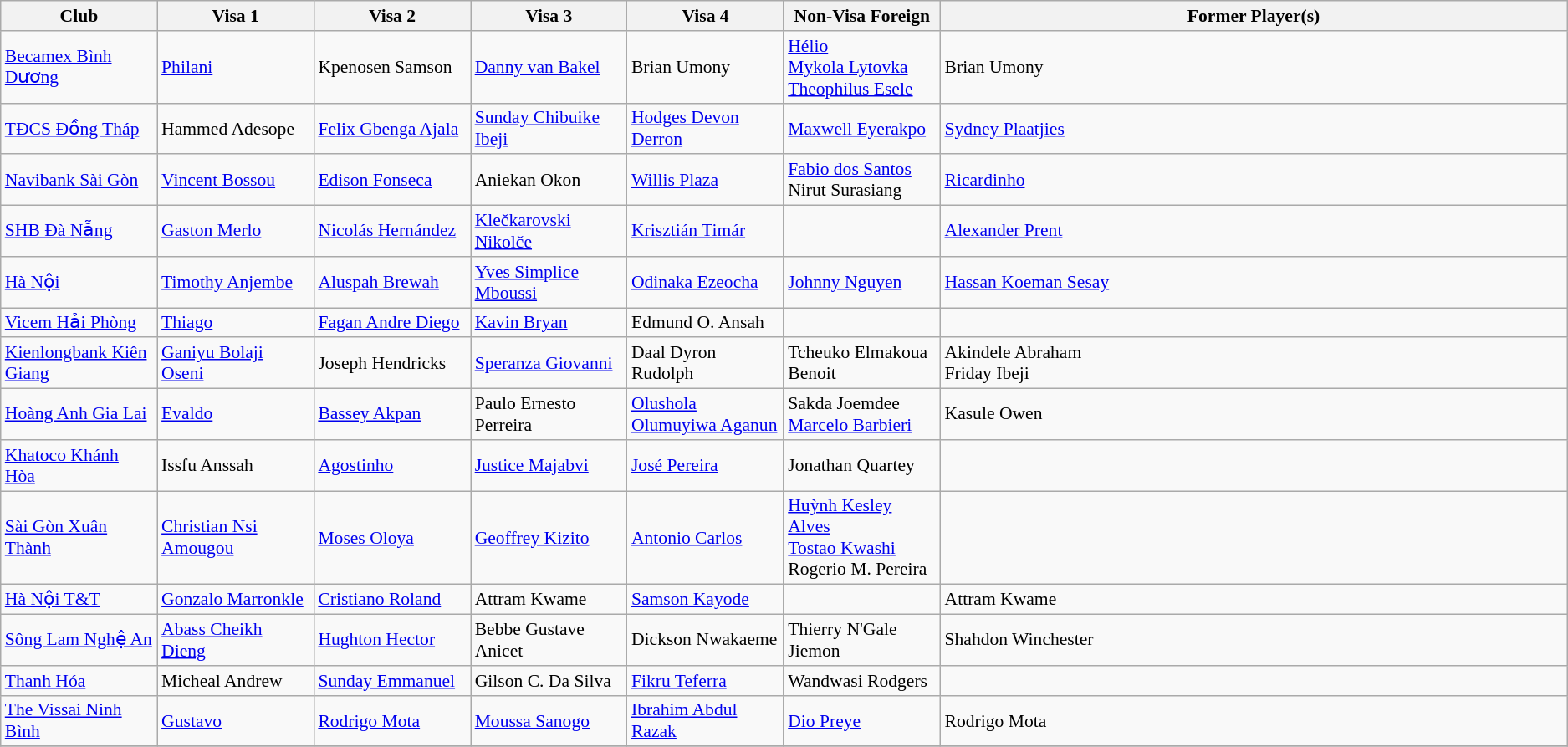<table class="wikitable sortable" style="font-size:90%;">
<tr>
<th style="width:10%">Club</th>
<th style="width:10%">Visa 1</th>
<th style="width:10%">Visa 2</th>
<th style="width:10%">Visa 3</th>
<th style="width:10%">Visa 4</th>
<th style="width:10%">Non-Visa Foreign</th>
<th>Former Player(s)</th>
</tr>
<tr>
<td><a href='#'>Becamex Bình Dương</a></td>
<td> <a href='#'>Philani</a></td>
<td> Kpenosen Samson</td>
<td> <a href='#'>Danny van Bakel</a></td>
<td> Brian Umony</td>
<td> <a href='#'>Hélio</a><br> <a href='#'>Mykola Lytovka</a><br><a href='#'>Theophilus Esele</a></td>
<td> Brian Umony</td>
</tr>
<tr>
<td><a href='#'>TĐCS Đồng Tháp</a></td>
<td> Hammed Adesope</td>
<td> <a href='#'>Felix Gbenga Ajala</a></td>
<td> <a href='#'>Sunday Chibuike Ibeji</a></td>
<td> <a href='#'>Hodges Devon Derron</a></td>
<td> <a href='#'>Maxwell Eyerakpo</a></td>
<td> <a href='#'>Sydney Plaatjies</a></td>
</tr>
<tr>
<td><a href='#'>Navibank Sài Gòn</a></td>
<td> <a href='#'>Vincent Bossou</a></td>
<td> <a href='#'>Edison Fonseca</a></td>
<td> Aniekan Okon</td>
<td> <a href='#'>Willis Plaza</a></td>
<td> <a href='#'>Fabio dos Santos</a><br> Nirut Surasiang</td>
<td> <a href='#'>Ricardinho</a></td>
</tr>
<tr>
<td><a href='#'>SHB Đà Nẵng</a></td>
<td> <a href='#'>Gaston Merlo</a></td>
<td> <a href='#'>Nicolás Hernández</a></td>
<td> <a href='#'>Klečkarovski Nikolče</a></td>
<td> <a href='#'>Krisztián Timár</a></td>
<td></td>
<td> <a href='#'>Alexander Prent</a></td>
</tr>
<tr>
<td><a href='#'>Hà Nội</a></td>
<td> <a href='#'>Timothy Anjembe</a></td>
<td> <a href='#'>Aluspah Brewah</a></td>
<td> <a href='#'>Yves Simplice Mboussi</a></td>
<td> <a href='#'>Odinaka Ezeocha</a></td>
<td> <a href='#'>Johnny Nguyen</a></td>
<td> <a href='#'>Hassan Koeman Sesay</a></td>
</tr>
<tr>
<td><a href='#'>Vicem Hải Phòng</a></td>
<td> <a href='#'>Thiago</a></td>
<td> <a href='#'>Fagan Andre Diego</a></td>
<td> <a href='#'>Kavin Bryan</a></td>
<td> Edmund O. Ansah</td>
<td></td>
<td></td>
</tr>
<tr>
<td><a href='#'>Kienlongbank Kiên Giang</a></td>
<td> <a href='#'>Ganiyu Bolaji Oseni</a></td>
<td> Joseph Hendricks</td>
<td> <a href='#'>Speranza Giovanni</a></td>
<td> Daal Dyron Rudolph</td>
<td> Tcheuko Elmakoua Benoit</td>
<td> Akindele Abraham<br> Friday Ibeji</td>
</tr>
<tr>
<td><a href='#'>Hoàng Anh Gia Lai</a></td>
<td> <a href='#'>Evaldo</a></td>
<td> <a href='#'>Bassey Akpan</a></td>
<td> Paulo Ernesto Perreira</td>
<td> <a href='#'>Olushola Olumuyiwa Aganun</a></td>
<td> Sakda Joemdee<br> <a href='#'>Marcelo Barbieri</a></td>
<td> Kasule Owen</td>
</tr>
<tr>
<td><a href='#'>Khatoco Khánh Hòa</a></td>
<td> Issfu Anssah</td>
<td> <a href='#'>Agostinho</a></td>
<td> <a href='#'>Justice Majabvi</a></td>
<td> <a href='#'>José Pereira</a></td>
<td> Jonathan Quartey</td>
<td></td>
</tr>
<tr>
<td><a href='#'>Sài Gòn Xuân Thành</a></td>
<td> <a href='#'>Christian Nsi Amougou</a></td>
<td> <a href='#'>Moses Oloya</a></td>
<td> <a href='#'>Geoffrey Kizito</a></td>
<td> <a href='#'>Antonio Carlos</a></td>
<td> <a href='#'>Huỳnh Kesley Alves</a><br> <a href='#'>Tostao Kwashi</a><br> Rogerio M. Pereira</td>
<td></td>
</tr>
<tr>
<td><a href='#'>Hà Nội T&T</a></td>
<td> <a href='#'>Gonzalo Marronkle</a></td>
<td> <a href='#'>Cristiano Roland</a></td>
<td> Attram Kwame</td>
<td> <a href='#'>Samson Kayode</a></td>
<td></td>
<td> Attram Kwame</td>
</tr>
<tr>
<td><a href='#'>Sông Lam Nghệ An</a></td>
<td> <a href='#'>Abass Cheikh Dieng</a></td>
<td> <a href='#'>Hughton Hector</a></td>
<td> Bebbe Gustave Anicet</td>
<td> Dickson Nwakaeme</td>
<td> Thierry N'Gale Jiemon</td>
<td> Shahdon Winchester</td>
</tr>
<tr>
<td><a href='#'>Thanh Hóa</a></td>
<td> Micheal Andrew</td>
<td> <a href='#'>Sunday Emmanuel</a></td>
<td> Gilson C. Da Silva</td>
<td> <a href='#'>Fikru Teferra</a></td>
<td> Wandwasi Rodgers</td>
<td></td>
</tr>
<tr>
<td><a href='#'>The Vissai Ninh Bình</a></td>
<td> <a href='#'>Gustavo</a></td>
<td> <a href='#'>Rodrigo Mota</a></td>
<td> <a href='#'>Moussa Sanogo</a></td>
<td> <a href='#'>Ibrahim Abdul Razak</a></td>
<td> <a href='#'>Dio Preye</a></td>
<td> Rodrigo Mota</td>
</tr>
<tr>
</tr>
</table>
